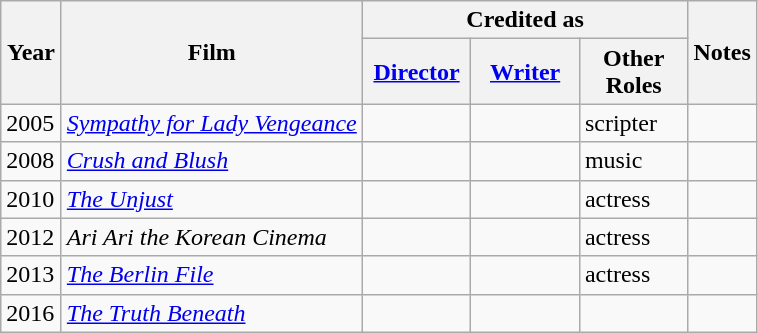<table class="wikitable">
<tr>
<th rowspan="2" style="width:33px;">Year</th>
<th rowspan="2">Film</th>
<th colspan="3">Credited as</th>
<th rowspan="2">Notes</th>
</tr>
<tr>
<th width=65><a href='#'>Director</a></th>
<th width=65><a href='#'>Writer</a></th>
<th width=65>Other Roles</th>
</tr>
<tr>
<td>2005</td>
<td><em><a href='#'>Sympathy for Lady Vengeance</a></em></td>
<td></td>
<td></td>
<td>scripter</td>
<td></td>
</tr>
<tr>
<td>2008</td>
<td><em><a href='#'>Crush and Blush</a></em></td>
<td></td>
<td></td>
<td>music</td>
<td></td>
</tr>
<tr>
<td>2010</td>
<td><em><a href='#'>The Unjust</a></em></td>
<td></td>
<td></td>
<td>actress</td>
<td></td>
</tr>
<tr>
<td>2012</td>
<td><em>Ari Ari the Korean Cinema</em></td>
<td></td>
<td></td>
<td>actress</td>
<td></td>
</tr>
<tr>
<td>2013</td>
<td><em><a href='#'>The Berlin File</a></em></td>
<td></td>
<td></td>
<td>actress</td>
<td></td>
</tr>
<tr>
<td>2016</td>
<td><em><a href='#'>The Truth Beneath</a></em></td>
<td></td>
<td></td>
<td></td>
<td></td>
</tr>
</table>
